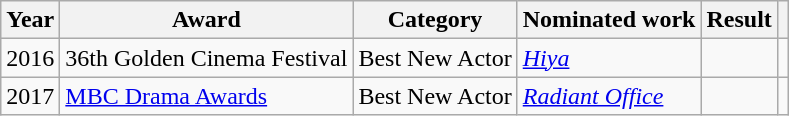<table class="wikitable sortable">
<tr>
<th scope="col">Year</th>
<th>Award</th>
<th scope="col">Category</th>
<th>Nominated work</th>
<th scope="col">Result</th>
<th scope="col" class="unsortable"></th>
</tr>
<tr>
<td>2016</td>
<td>36th Golden Cinema Festival</td>
<td>Best New Actor</td>
<td><em><a href='#'>Hiya</a></em></td>
<td></td>
<td></td>
</tr>
<tr>
<td>2017</td>
<td><a href='#'>MBC Drama Awards</a></td>
<td>Best New Actor</td>
<td><em><a href='#'>Radiant Office</a></em></td>
<td></td>
<td></td>
</tr>
</table>
